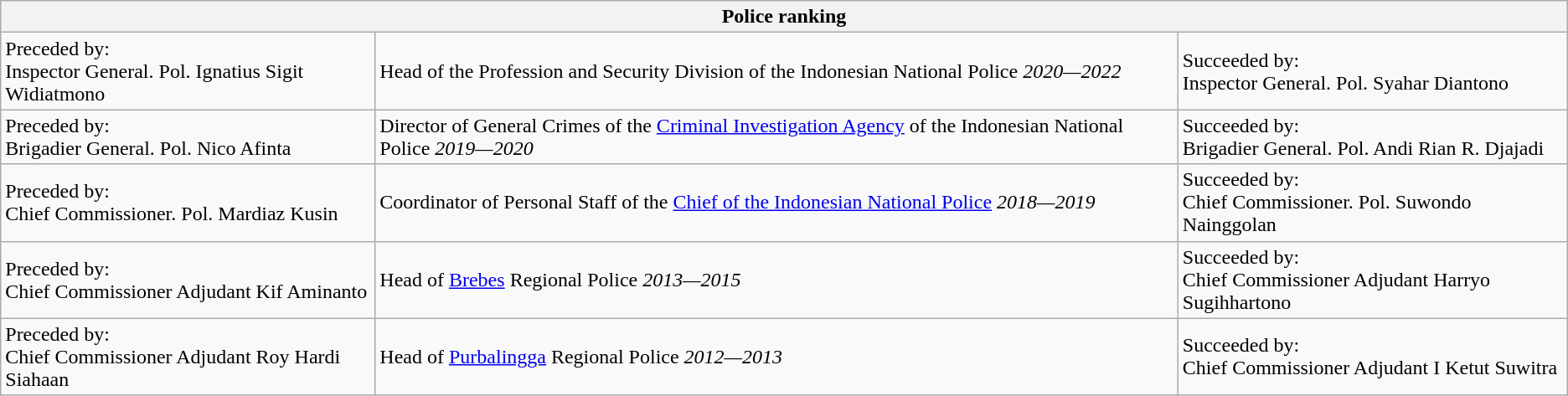<table class="wikitable sortable">
<tr>
<th colspan="3">Police ranking</th>
</tr>
<tr>
<td rowspan="1">Preceded by:<br>Inspector General. Pol. Ignatius Sigit Widiatmono</td>
<td rowspan="1">Head of the Profession and Security Division of the Indonesian National Police <em>2020—2022</em></td>
<td rowspan="1">Succeeded by:<br>Inspector General. Pol. Syahar Diantono</td>
</tr>
<tr>
<td rowspan="1">Preceded by:<br>Brigadier General. Pol. Nico Afinta</td>
<td rowspan="1">Director of General Crimes of the <a href='#'>Criminal Investigation Agency</a> of the Indonesian National Police <em>2019—2020</em></td>
<td rowspan="1">Succeeded by:<br>Brigadier General. Pol. Andi Rian R. Djajadi</td>
</tr>
<tr>
<td rowspan="1">Preceded by:<br>Chief Commissioner. Pol. Mardiaz Kusin</td>
<td rowspan="1">Coordinator of Personal Staff of the <a href='#'>Chief of the Indonesian National Police</a> <em>2018—2019</em></td>
<td rowspan="1">Succeeded by:<br>Chief Commissioner. Pol. Suwondo Nainggolan</td>
</tr>
<tr>
<td rowspan="1">Preceded by:<br>Chief Commissioner Adjudant Kif Aminanto</td>
<td rowspan="1">Head of <a href='#'>Brebes</a> Regional Police <em>2013—2015</em></td>
<td rowspan="1">Succeeded by:<br>Chief Commissioner Adjudant Harryo Sugihhartono</td>
</tr>
<tr>
<td rowspan="1">Preceded by:<br>Chief Commissioner Adjudant Roy Hardi Siahaan</td>
<td rowspan="1">Head of <a href='#'>Purbalingga</a> Regional Police <em>2012—2013</em></td>
<td rowspan="1">Succeeded by:<br>Chief Commissioner Adjudant I Ketut Suwitra</td>
</tr>
</table>
